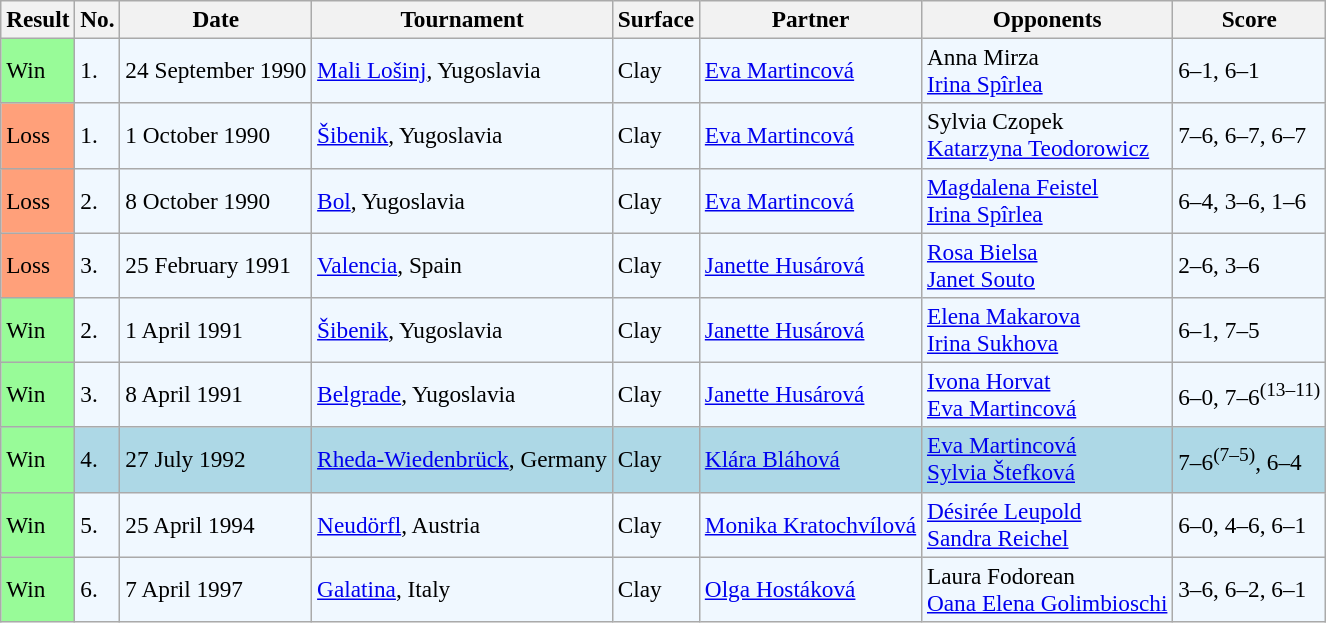<table class="sortable wikitable" style=font-size:97%>
<tr>
<th>Result</th>
<th>No.</th>
<th>Date</th>
<th>Tournament</th>
<th>Surface</th>
<th>Partner</th>
<th>Opponents</th>
<th>Score</th>
</tr>
<tr style="background:#f0f8ff;">
<td style="background:#98fb98;">Win</td>
<td>1.</td>
<td>24 September 1990</td>
<td><a href='#'>Mali Lošinj</a>, Yugoslavia</td>
<td>Clay</td>
<td> <a href='#'>Eva Martincová</a></td>
<td> Anna Mirza <br>  <a href='#'>Irina Spîrlea</a></td>
<td>6–1, 6–1</td>
</tr>
<tr style="background:#f0f8ff;">
<td style="background:#ffa07a;">Loss</td>
<td>1.</td>
<td>1 October 1990</td>
<td><a href='#'>Šibenik</a>, Yugoslavia</td>
<td>Clay</td>
<td> <a href='#'>Eva Martincová</a></td>
<td> Sylvia Czopek <br>  <a href='#'>Katarzyna Teodorowicz</a></td>
<td>7–6, 6–7, 6–7</td>
</tr>
<tr style="background:#f0f8ff;">
<td style="background:#ffa07a;">Loss</td>
<td>2.</td>
<td>8 October 1990</td>
<td><a href='#'>Bol</a>, Yugoslavia</td>
<td>Clay</td>
<td> <a href='#'>Eva Martincová</a></td>
<td> <a href='#'>Magdalena Feistel</a> <br>  <a href='#'>Irina Spîrlea</a></td>
<td>6–4, 3–6, 1–6</td>
</tr>
<tr style="background:#f0f8ff;">
<td style="background:#ffa07a;">Loss</td>
<td>3.</td>
<td>25 February 1991</td>
<td><a href='#'>Valencia</a>, Spain</td>
<td>Clay</td>
<td> <a href='#'>Janette Husárová</a></td>
<td> <a href='#'>Rosa Bielsa</a> <br>  <a href='#'>Janet Souto</a></td>
<td>2–6, 3–6</td>
</tr>
<tr style="background:#f0f8ff;">
<td style="background:#98fb98;">Win</td>
<td>2.</td>
<td>1 April 1991</td>
<td><a href='#'>Šibenik</a>, Yugoslavia</td>
<td>Clay</td>
<td> <a href='#'>Janette Husárová</a></td>
<td> <a href='#'>Elena Makarova</a> <br>  <a href='#'>Irina Sukhova</a></td>
<td>6–1, 7–5</td>
</tr>
<tr style="background:#f0f8ff;">
<td style="background:#98fb98;">Win</td>
<td>3.</td>
<td>8 April 1991</td>
<td><a href='#'>Belgrade</a>, Yugoslavia</td>
<td>Clay</td>
<td> <a href='#'>Janette Husárová</a></td>
<td> <a href='#'>Ivona Horvat</a> <br>  <a href='#'>Eva Martincová</a></td>
<td>6–0, 7–6<sup>(13–11)</sup></td>
</tr>
<tr style="background:lightblue;">
<td style="background:#98fb98;">Win</td>
<td>4.</td>
<td>27 July 1992</td>
<td><a href='#'>Rheda-Wiedenbrück</a>, Germany</td>
<td>Clay</td>
<td> <a href='#'>Klára Bláhová</a></td>
<td> <a href='#'>Eva Martincová</a> <br>  <a href='#'>Sylvia Štefková</a></td>
<td>7–6<sup>(7–5)</sup>, 6–4</td>
</tr>
<tr style="background:#f0f8ff;">
<td style="background:#98fb98;">Win</td>
<td>5.</td>
<td>25 April 1994</td>
<td><a href='#'>Neudörfl</a>, Austria</td>
<td>Clay</td>
<td> <a href='#'>Monika Kratochvílová</a></td>
<td> <a href='#'>Désirée Leupold</a> <br>  <a href='#'>Sandra Reichel</a></td>
<td>6–0, 4–6, 6–1</td>
</tr>
<tr style="background:#f0f8ff;">
<td style="background:#98fb98;">Win</td>
<td>6.</td>
<td>7 April 1997</td>
<td><a href='#'>Galatina</a>, Italy</td>
<td>Clay</td>
<td> <a href='#'>Olga Hostáková</a></td>
<td> Laura Fodorean <br>  <a href='#'>Oana Elena Golimbioschi</a></td>
<td>3–6, 6–2, 6–1</td>
</tr>
</table>
